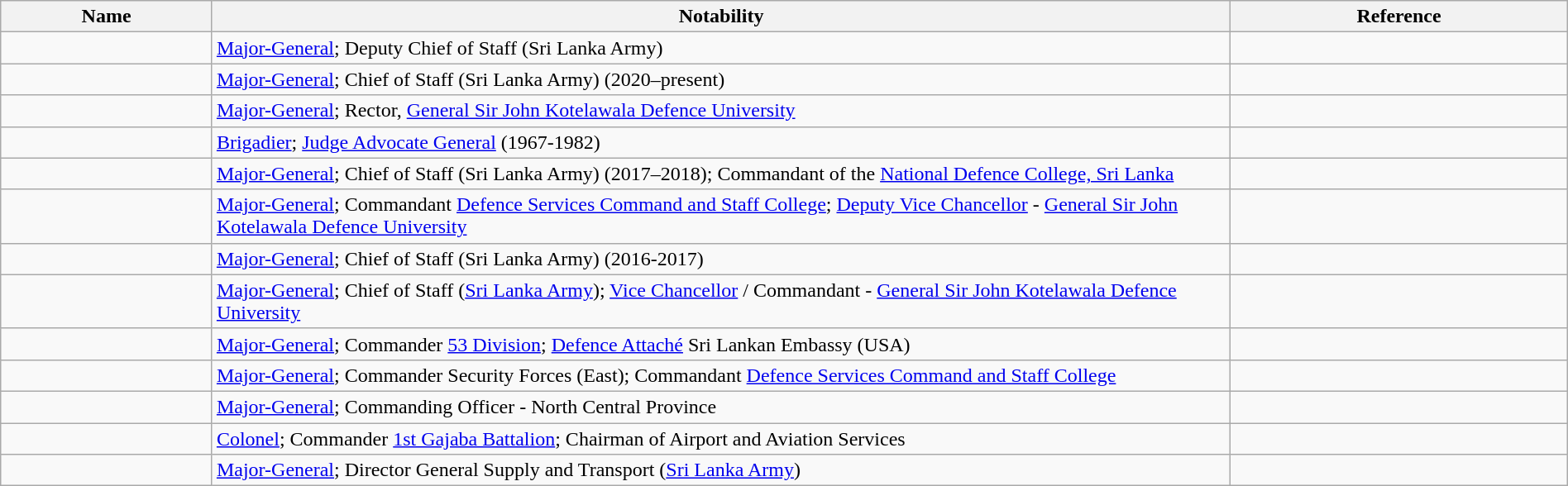<table class="wikitable sortable" style="width:100%">
<tr>
<th style="width:*;">Name</th>
<th style="width:65%;" class="unsortable">Notability</th>
<th style="width:*;" class="unsortable">Reference</th>
</tr>
<tr>
<td></td>
<td><a href='#'>Major-General</a>; Deputy Chief of Staff (Sri Lanka Army)</td>
<td style="text-align:center;"></td>
</tr>
<tr>
<td></td>
<td><a href='#'>Major-General</a>; Chief of Staff (Sri Lanka Army) (2020–present)</td>
<td style="text-align:center;"></td>
</tr>
<tr>
<td></td>
<td><a href='#'>Major-General</a>; Rector, <a href='#'>General Sir John Kotelawala Defence University</a></td>
<td style="text-align:center;"></td>
</tr>
<tr>
<td></td>
<td><a href='#'>Brigadier</a>; <a href='#'>Judge Advocate General</a> (1967-1982)</td>
<td style="text-align:center;"></td>
</tr>
<tr>
<td></td>
<td><a href='#'>Major-General</a>; Chief of Staff (Sri Lanka Army) (2017–2018); Commandant of the <a href='#'>National Defence College, Sri Lanka</a></td>
<td style="text-align:center;"></td>
</tr>
<tr>
<td></td>
<td><a href='#'>Major-General</a>; Commandant <a href='#'>Defence Services Command and Staff College</a>; <a href='#'>Deputy Vice Chancellor</a> - <a href='#'>General Sir John Kotelawala Defence University</a></td>
<td style="text-align:center;"></td>
</tr>
<tr>
<td></td>
<td><a href='#'>Major-General</a>; Chief of Staff (Sri Lanka Army) (2016-2017)</td>
<td style="text-align:center;"></td>
</tr>
<tr>
<td></td>
<td><a href='#'>Major-General</a>; Chief of Staff (<a href='#'>Sri Lanka Army</a>); <a href='#'>Vice Chancellor</a> / Commandant - <a href='#'>General Sir John Kotelawala Defence University</a></td>
<td style="text-align:center;"></td>
</tr>
<tr>
<td></td>
<td><a href='#'>Major-General</a>; Commander <a href='#'>53 Division</a>; <a href='#'>Defence Attaché</a> Sri Lankan Embassy (USA)</td>
<td style="text-align:center;"></td>
</tr>
<tr>
<td></td>
<td><a href='#'>Major-General</a>; Commander Security Forces (East); Commandant <a href='#'>Defence Services Command and Staff College</a></td>
<td style="text-align:center;"></td>
</tr>
<tr>
<td></td>
<td><a href='#'>Major-General</a>; Commanding Officer - North Central Province</td>
<td style="text-align:center;"></td>
</tr>
<tr>
<td></td>
<td><a href='#'>Colonel</a>; Commander <a href='#'>1st Gajaba Battalion</a>; Chairman of Airport and Aviation Services</td>
<td style="text-align:center;"></td>
</tr>
<tr>
<td></td>
<td><a href='#'>Major-General</a>; Director General Supply and Transport (<a href='#'>Sri Lanka Army</a>)</td>
<td style="text-align:center;"></td>
</tr>
</table>
